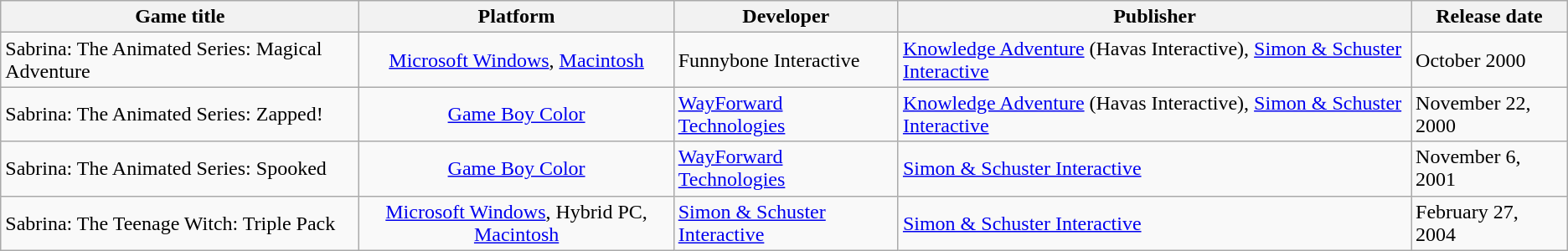<table class="wikitable">
<tr>
<th>Game title</th>
<th>Platform</th>
<th>Developer</th>
<th>Publisher</th>
<th>Release date</th>
</tr>
<tr>
<td>Sabrina: The Animated Series: Magical Adventure</td>
<td style="text-align:center;"><a href='#'>Microsoft Windows</a>, <a href='#'>Macintosh</a></td>
<td>Funnybone Interactive</td>
<td><a href='#'>Knowledge Adventure</a> (Havas Interactive), <a href='#'>Simon & Schuster Interactive</a></td>
<td>October 2000</td>
</tr>
<tr>
<td>Sabrina: The Animated Series: Zapped!</td>
<td style="text-align:center;"><a href='#'>Game Boy Color</a></td>
<td><a href='#'>WayForward Technologies</a></td>
<td><a href='#'>Knowledge Adventure</a> (Havas Interactive), <a href='#'>Simon & Schuster Interactive</a></td>
<td>November 22, 2000</td>
</tr>
<tr>
<td>Sabrina: The Animated Series: Spooked</td>
<td style="text-align:center;"><a href='#'>Game Boy Color</a></td>
<td><a href='#'>WayForward Technologies</a></td>
<td><a href='#'>Simon & Schuster Interactive</a></td>
<td>November 6, 2001</td>
</tr>
<tr>
<td>Sabrina: The Teenage Witch: Triple Pack</td>
<td style="text-align:center;"><a href='#'>Microsoft Windows</a>, Hybrid PC, <a href='#'>Macintosh</a></td>
<td><a href='#'>Simon & Schuster Interactive</a></td>
<td><a href='#'>Simon & Schuster Interactive</a></td>
<td>February 27, 2004</td>
</tr>
</table>
